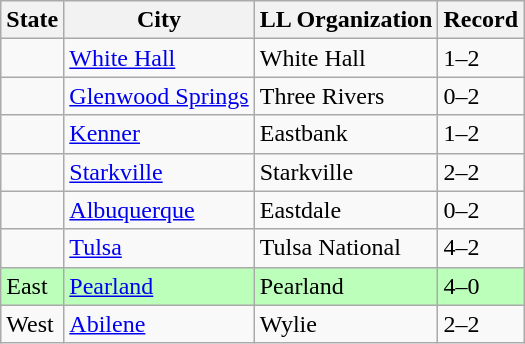<table class="wikitable">
<tr>
<th>State</th>
<th>City</th>
<th>LL Organization</th>
<th>Record</th>
</tr>
<tr>
<td><strong></strong></td>
<td><a href='#'>White Hall</a></td>
<td>White Hall</td>
<td>1–2</td>
</tr>
<tr>
<td><strong></strong></td>
<td><a href='#'>Glenwood Springs</a></td>
<td>Three Rivers</td>
<td>0–2</td>
</tr>
<tr>
<td><strong></strong></td>
<td><a href='#'>Kenner</a></td>
<td>Eastbank</td>
<td>1–2</td>
</tr>
<tr>
<td><strong></strong></td>
<td><a href='#'>Starkville</a></td>
<td>Starkville</td>
<td>2–2</td>
</tr>
<tr>
<td><strong></strong></td>
<td><a href='#'>Albuquerque</a></td>
<td>Eastdale</td>
<td>0–2</td>
</tr>
<tr>
<td><strong></strong></td>
<td><a href='#'>Tulsa</a></td>
<td>Tulsa National</td>
<td>4–2</td>
</tr>
<tr bgcolor="bbffbb">
<td><strong></strong> East</td>
<td><a href='#'>Pearland</a></td>
<td>Pearland</td>
<td>4–0</td>
</tr>
<tr>
<td><strong></strong> West</td>
<td><a href='#'>Abilene</a></td>
<td>Wylie</td>
<td>2–2</td>
</tr>
</table>
